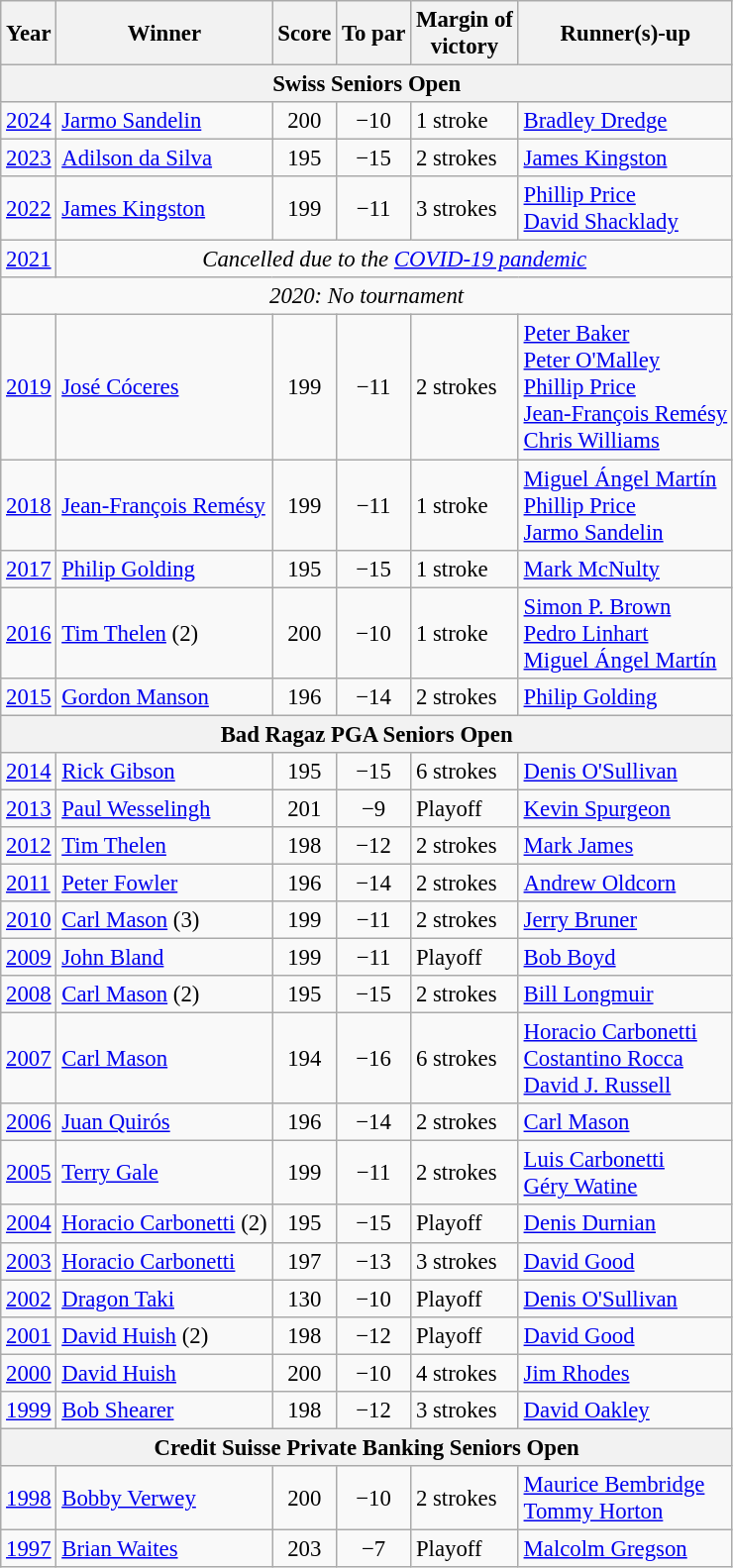<table class="wikitable" style="font-size:95%">
<tr>
<th>Year</th>
<th>Winner</th>
<th>Score</th>
<th>To par</th>
<th>Margin of<br>victory</th>
<th>Runner(s)-up</th>
</tr>
<tr>
<th colspan=7>Swiss Seniors Open</th>
</tr>
<tr>
<td><a href='#'>2024</a></td>
<td> <a href='#'>Jarmo Sandelin</a></td>
<td align=center>200</td>
<td align=center>−10</td>
<td>1 stroke</td>
<td> <a href='#'>Bradley Dredge</a></td>
</tr>
<tr>
<td><a href='#'>2023</a></td>
<td> <a href='#'>Adilson da Silva</a></td>
<td align=center>195</td>
<td align=center>−15</td>
<td>2 strokes</td>
<td> <a href='#'>James Kingston</a></td>
</tr>
<tr>
<td><a href='#'>2022</a></td>
<td> <a href='#'>James Kingston</a></td>
<td align=center>199</td>
<td align=center>−11</td>
<td>3 strokes</td>
<td> <a href='#'>Phillip Price</a><br> <a href='#'>David Shacklady</a></td>
</tr>
<tr>
<td><a href='#'>2021</a></td>
<td colspan=5 align=center><em>Cancelled due to the <a href='#'>COVID-19 pandemic</a></em></td>
</tr>
<tr>
<td colspan=7 align=center><em>2020: No tournament</em></td>
</tr>
<tr>
<td><a href='#'>2019</a></td>
<td> <a href='#'>José Cóceres</a></td>
<td align=center>199</td>
<td align=center>−11</td>
<td>2 strokes</td>
<td> <a href='#'>Peter Baker</a><br> <a href='#'>Peter O'Malley</a><br> <a href='#'>Phillip Price</a><br> <a href='#'>Jean-François Remésy</a><br> <a href='#'>Chris Williams</a></td>
</tr>
<tr>
<td><a href='#'>2018</a></td>
<td> <a href='#'>Jean-François Remésy</a></td>
<td align=center>199</td>
<td align=center>−11</td>
<td>1 stroke</td>
<td> <a href='#'>Miguel Ángel Martín</a><br> <a href='#'>Phillip Price</a><br> <a href='#'>Jarmo Sandelin</a></td>
</tr>
<tr>
<td><a href='#'>2017</a></td>
<td> <a href='#'>Philip Golding</a></td>
<td align=center>195</td>
<td align=center>−15</td>
<td>1 stroke</td>
<td> <a href='#'>Mark McNulty</a></td>
</tr>
<tr>
<td><a href='#'>2016</a></td>
<td> <a href='#'>Tim Thelen</a> (2)</td>
<td align=center>200</td>
<td align=center>−10</td>
<td>1 stroke</td>
<td> <a href='#'>Simon P. Brown</a><br> <a href='#'>Pedro Linhart</a><br> <a href='#'>Miguel Ángel Martín</a></td>
</tr>
<tr>
<td><a href='#'>2015</a></td>
<td> <a href='#'>Gordon Manson</a></td>
<td align=center>196</td>
<td align=center>−14</td>
<td>2 strokes</td>
<td> <a href='#'>Philip Golding</a></td>
</tr>
<tr>
<th colspan=7>Bad Ragaz PGA Seniors Open</th>
</tr>
<tr>
<td><a href='#'>2014</a></td>
<td> <a href='#'>Rick Gibson</a></td>
<td align=center>195</td>
<td align=center>−15</td>
<td>6 strokes</td>
<td> <a href='#'>Denis O'Sullivan</a></td>
</tr>
<tr>
<td><a href='#'>2013</a></td>
<td> <a href='#'>Paul Wesselingh</a></td>
<td align=center>201</td>
<td align=center>−9</td>
<td>Playoff</td>
<td> <a href='#'>Kevin Spurgeon</a></td>
</tr>
<tr>
<td><a href='#'>2012</a></td>
<td> <a href='#'>Tim Thelen</a></td>
<td align=center>198</td>
<td align=center>−12</td>
<td>2 strokes</td>
<td> <a href='#'>Mark James</a></td>
</tr>
<tr>
<td><a href='#'>2011</a></td>
<td> <a href='#'>Peter Fowler</a></td>
<td align=center>196</td>
<td align=center>−14</td>
<td>2 strokes</td>
<td> <a href='#'>Andrew Oldcorn</a></td>
</tr>
<tr>
<td><a href='#'>2010</a></td>
<td> <a href='#'>Carl Mason</a> (3)</td>
<td align=center>199</td>
<td align=center>−11</td>
<td>2 strokes</td>
<td> <a href='#'>Jerry Bruner</a></td>
</tr>
<tr>
<td><a href='#'>2009</a></td>
<td> <a href='#'>John Bland</a></td>
<td align=center>199</td>
<td align=center>−11</td>
<td>Playoff</td>
<td> <a href='#'>Bob Boyd</a></td>
</tr>
<tr>
<td><a href='#'>2008</a></td>
<td> <a href='#'>Carl Mason</a> (2)</td>
<td align=center>195</td>
<td align=center>−15</td>
<td>2 strokes</td>
<td> <a href='#'>Bill Longmuir</a></td>
</tr>
<tr>
<td><a href='#'>2007</a></td>
<td> <a href='#'>Carl Mason</a></td>
<td align=center>194</td>
<td align=center>−16</td>
<td>6 strokes</td>
<td> <a href='#'>Horacio Carbonetti</a><br> <a href='#'>Costantino Rocca</a><br> <a href='#'>David J. Russell</a></td>
</tr>
<tr>
<td><a href='#'>2006</a></td>
<td> <a href='#'>Juan Quirós</a></td>
<td align=center>196</td>
<td align=center>−14</td>
<td>2 strokes</td>
<td> <a href='#'>Carl Mason</a></td>
</tr>
<tr>
<td><a href='#'>2005</a></td>
<td> <a href='#'>Terry Gale</a></td>
<td align=center>199</td>
<td align=center>−11</td>
<td>2 strokes</td>
<td> <a href='#'>Luis Carbonetti</a><br> <a href='#'>Géry Watine</a></td>
</tr>
<tr>
<td><a href='#'>2004</a></td>
<td> <a href='#'>Horacio Carbonetti</a> (2)</td>
<td align=center>195</td>
<td align=center>−15</td>
<td>Playoff</td>
<td> <a href='#'>Denis Durnian</a></td>
</tr>
<tr>
<td><a href='#'>2003</a></td>
<td> <a href='#'>Horacio Carbonetti</a></td>
<td align=center>197</td>
<td align=center>−13</td>
<td>3 strokes</td>
<td> <a href='#'>David Good</a></td>
</tr>
<tr>
<td><a href='#'>2002</a></td>
<td> <a href='#'>Dragon Taki</a></td>
<td align=center>130</td>
<td align=center>−10</td>
<td>Playoff</td>
<td> <a href='#'>Denis O'Sullivan</a></td>
</tr>
<tr>
<td><a href='#'>2001</a></td>
<td> <a href='#'>David Huish</a> (2)</td>
<td align=center>198</td>
<td align=center>−12</td>
<td>Playoff</td>
<td> <a href='#'>David Good</a></td>
</tr>
<tr>
<td><a href='#'>2000</a></td>
<td> <a href='#'>David Huish</a></td>
<td align=center>200</td>
<td align=center>−10</td>
<td>4 strokes</td>
<td> <a href='#'>Jim Rhodes</a></td>
</tr>
<tr>
<td><a href='#'>1999</a></td>
<td> <a href='#'>Bob Shearer</a></td>
<td align=center>198</td>
<td align=center>−12</td>
<td>3 strokes</td>
<td> <a href='#'>David Oakley</a></td>
</tr>
<tr>
<th colspan=7>Credit Suisse Private Banking Seniors Open</th>
</tr>
<tr>
<td><a href='#'>1998</a></td>
<td> <a href='#'>Bobby Verwey</a></td>
<td align=center>200</td>
<td align=center>−10</td>
<td>2 strokes</td>
<td> <a href='#'>Maurice Bembridge</a><br> <a href='#'>Tommy Horton</a></td>
</tr>
<tr>
<td><a href='#'>1997</a></td>
<td> <a href='#'>Brian Waites</a></td>
<td align=center>203</td>
<td align=center>−7</td>
<td>Playoff</td>
<td> <a href='#'>Malcolm Gregson</a></td>
</tr>
</table>
